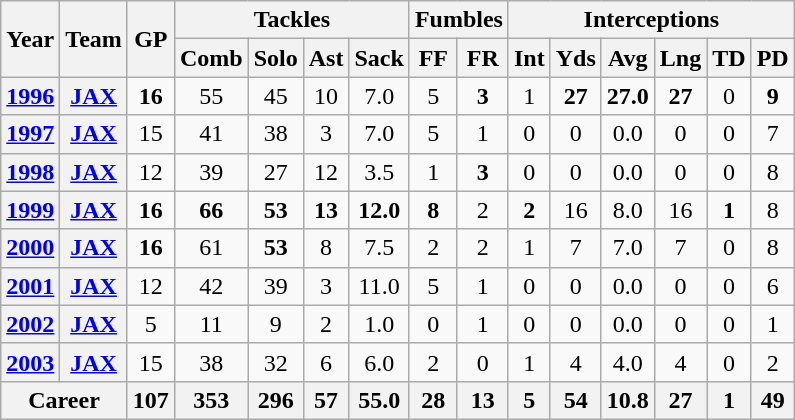<table class="wikitable" style="text-align:center">
<tr>
<th rowspan="2">Year</th>
<th rowspan="2">Team</th>
<th rowspan="2">GP</th>
<th colspan="4">Tackles</th>
<th colspan="2">Fumbles</th>
<th colspan="6">Interceptions</th>
</tr>
<tr>
<th>Comb</th>
<th>Solo</th>
<th>Ast</th>
<th>Sack</th>
<th>FF</th>
<th>FR</th>
<th>Int</th>
<th>Yds</th>
<th>Avg</th>
<th>Lng</th>
<th>TD</th>
<th>PD</th>
</tr>
<tr>
<th><a href='#'>1996</a></th>
<th><a href='#'>JAX</a></th>
<td><strong>16</strong></td>
<td>55</td>
<td>45</td>
<td>10</td>
<td>7.0</td>
<td>5</td>
<td><strong>3</strong></td>
<td>1</td>
<td><strong>27</strong></td>
<td><strong>27.0</strong></td>
<td><strong>27</strong></td>
<td>0</td>
<td><strong>9</strong></td>
</tr>
<tr>
<th><a href='#'>1997</a></th>
<th><a href='#'>JAX</a></th>
<td>15</td>
<td>41</td>
<td>38</td>
<td>3</td>
<td>7.0</td>
<td>5</td>
<td>1</td>
<td>0</td>
<td>0</td>
<td>0.0</td>
<td>0</td>
<td>0</td>
<td>7</td>
</tr>
<tr>
<th><a href='#'>1998</a></th>
<th><a href='#'>JAX</a></th>
<td>12</td>
<td>39</td>
<td>27</td>
<td>12</td>
<td>3.5</td>
<td>1</td>
<td><strong>3</strong></td>
<td>0</td>
<td>0</td>
<td>0.0</td>
<td>0</td>
<td>0</td>
<td>8</td>
</tr>
<tr>
<th><a href='#'>1999</a></th>
<th><a href='#'>JAX</a></th>
<td><strong>16</strong></td>
<td><strong>66</strong></td>
<td><strong>53</strong></td>
<td><strong>13</strong></td>
<td><strong>12.0</strong></td>
<td><strong>8</strong></td>
<td>2</td>
<td><strong>2</strong></td>
<td>16</td>
<td>8.0</td>
<td>16</td>
<td><strong>1</strong></td>
<td>8</td>
</tr>
<tr>
<th><a href='#'>2000</a></th>
<th><a href='#'>JAX</a></th>
<td><strong>16</strong></td>
<td>61</td>
<td><strong>53</strong></td>
<td>8</td>
<td>7.5</td>
<td>2</td>
<td>2</td>
<td>1</td>
<td>7</td>
<td>7.0</td>
<td>7</td>
<td>0</td>
<td>8</td>
</tr>
<tr>
<th><a href='#'>2001</a></th>
<th><a href='#'>JAX</a></th>
<td>12</td>
<td>42</td>
<td>39</td>
<td>3</td>
<td>11.0</td>
<td>5</td>
<td>1</td>
<td>0</td>
<td>0</td>
<td>0.0</td>
<td>0</td>
<td>0</td>
<td>6</td>
</tr>
<tr>
<th><a href='#'>2002</a></th>
<th><a href='#'>JAX</a></th>
<td>5</td>
<td>11</td>
<td>9</td>
<td>2</td>
<td>1.0</td>
<td>0</td>
<td>1</td>
<td>0</td>
<td>0</td>
<td>0.0</td>
<td>0</td>
<td>0</td>
<td>1</td>
</tr>
<tr>
<th><a href='#'>2003</a></th>
<th><a href='#'>JAX</a></th>
<td>15</td>
<td>38</td>
<td>32</td>
<td>6</td>
<td>6.0</td>
<td>2</td>
<td>0</td>
<td>1</td>
<td>4</td>
<td>4.0</td>
<td>4</td>
<td>0</td>
<td>2</td>
</tr>
<tr>
<th colspan="2">Career</th>
<th>107</th>
<th>353</th>
<th>296</th>
<th>57</th>
<th>55.0</th>
<th>28</th>
<th>13</th>
<th>5</th>
<th>54</th>
<th>10.8</th>
<th>27</th>
<th>1</th>
<th>49</th>
</tr>
</table>
